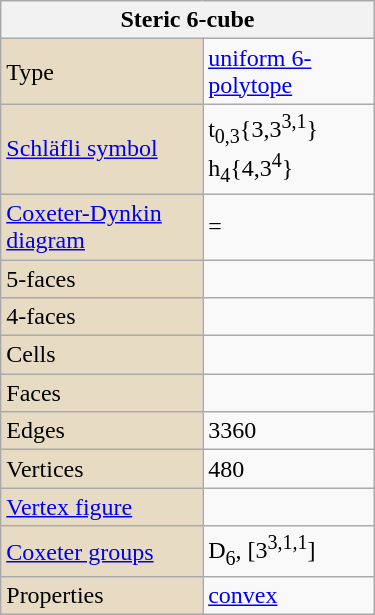<table class="wikitable" align="right" style="margin-left:10px" width="250">
<tr>
<th bgcolor=#e7dcc3 colspan=2>Steric 6-cube</th>
</tr>
<tr>
<td bgcolor=#e7dcc3>Type</td>
<td><a href='#'>uniform 6-polytope</a></td>
</tr>
<tr>
<td bgcolor=#e7dcc3><a href='#'>Schläfli symbol</a></td>
<td>t<sub>0,3</sub>{3,3<sup>3,1</sup>}<br>h<sub>4</sub>{4,3<sup>4</sup>}</td>
</tr>
<tr>
<td bgcolor=#e7dcc3><a href='#'>Coxeter-Dynkin diagram</a></td>
<td> = </td>
</tr>
<tr>
<td bgcolor=#e7dcc3>5-faces</td>
<td></td>
</tr>
<tr>
<td bgcolor=#e7dcc3>4-faces</td>
<td></td>
</tr>
<tr>
<td bgcolor=#e7dcc3>Cells</td>
<td></td>
</tr>
<tr>
<td bgcolor=#e7dcc3>Faces</td>
<td></td>
</tr>
<tr>
<td bgcolor=#e7dcc3>Edges</td>
<td>3360</td>
</tr>
<tr>
<td bgcolor=#e7dcc3>Vertices</td>
<td>480</td>
</tr>
<tr>
<td bgcolor=#e7dcc3><a href='#'>Vertex figure</a></td>
<td></td>
</tr>
<tr>
<td bgcolor=#e7dcc3><a href='#'>Coxeter groups</a></td>
<td>D<sub>6</sub>, [3<sup>3,1,1</sup>]</td>
</tr>
<tr>
<td bgcolor=#e7dcc3>Properties</td>
<td><a href='#'>convex</a></td>
</tr>
</table>
